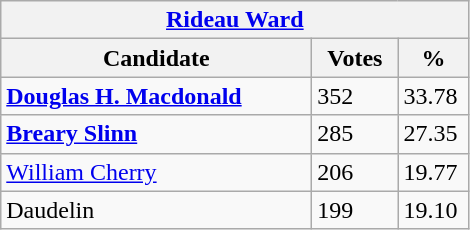<table class="wikitable">
<tr>
<th colspan="3"><a href='#'>Rideau Ward</a></th>
</tr>
<tr>
<th style="width: 200px">Candidate</th>
<th style="width: 50px">Votes</th>
<th style="width: 40px">%</th>
</tr>
<tr>
<td><strong><a href='#'>Douglas H. Macdonald</a></strong></td>
<td>352</td>
<td>33.78</td>
</tr>
<tr>
<td><strong><a href='#'>Breary Slinn</a></strong></td>
<td>285</td>
<td>27.35</td>
</tr>
<tr>
<td><a href='#'>William Cherry</a></td>
<td>206</td>
<td>19.77</td>
</tr>
<tr>
<td>Daudelin</td>
<td>199</td>
<td>19.10</td>
</tr>
</table>
